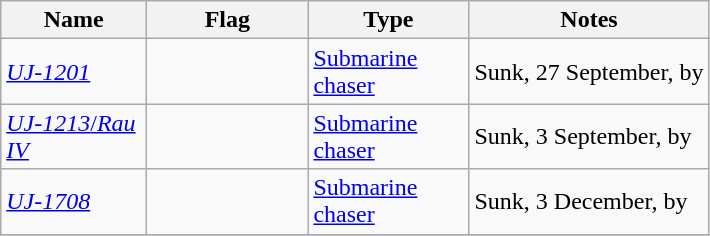<table class="wikitable sortable">
<tr>
<th scope="col" width="90px">Name</th>
<th scope="col" width="100px">Flag</th>
<th scope="col" width="100px">Type</th>
<th>Notes</th>
</tr>
<tr>
<td align="left"><a href='#'><em>UJ-1201</em></a></td>
<td align="left"></td>
<td align="left"><a href='#'>Submarine chaser</a></td>
<td align="left">Sunk, 27 September, by </td>
</tr>
<tr>
<td align="left"><a href='#'><em>UJ-1213</em>/<em>Rau IV</em></a></td>
<td align="left"></td>
<td align="left"><a href='#'>Submarine chaser</a></td>
<td align="left">Sunk, 3 September, by </td>
</tr>
<tr>
<td align="left"><a href='#'><em>UJ-1708</em></a></td>
<td align="left"></td>
<td align="left"><a href='#'>Submarine chaser</a></td>
<td align="left">Sunk, 3 December, by </td>
</tr>
<tr>
</tr>
</table>
